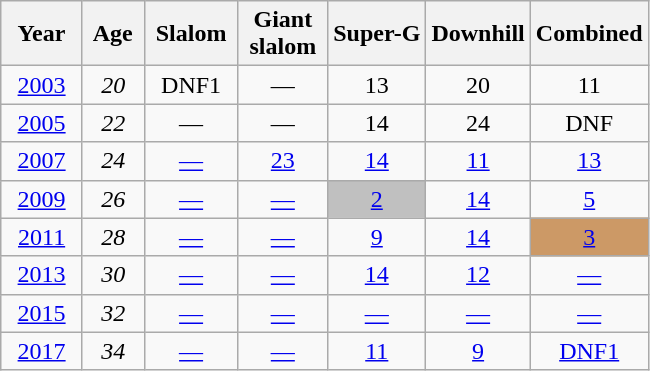<table class=wikitable style="text-align:center">
<tr>
<th>  Year  </th>
<th> Age </th>
<th> Slalom </th>
<th> Giant <br> slalom </th>
<th>Super-G</th>
<th>Downhill</th>
<th>Combined</th>
</tr>
<tr>
<td><a href='#'>2003</a></td>
<td><em>20</em></td>
<td>DNF1</td>
<td>—</td>
<td>13</td>
<td>20</td>
<td>11</td>
</tr>
<tr>
<td><a href='#'>2005</a></td>
<td><em>22</em></td>
<td>—</td>
<td>—</td>
<td>14</td>
<td>24</td>
<td>DNF</td>
</tr>
<tr>
<td><a href='#'>2007</a></td>
<td><em>24</em></td>
<td><a href='#'>—</a></td>
<td><a href='#'>23</a></td>
<td><a href='#'>14</a></td>
<td><a href='#'>11</a></td>
<td><a href='#'>13</a></td>
</tr>
<tr>
<td><a href='#'>2009</a></td>
<td><em>26</em></td>
<td><a href='#'>—</a></td>
<td><a href='#'>—</a></td>
<td style="background:silver;"><a href='#'>2</a></td>
<td><a href='#'>14</a></td>
<td><a href='#'>5</a></td>
</tr>
<tr>
<td><a href='#'>2011</a></td>
<td><em>28</em></td>
<td><a href='#'>—</a></td>
<td><a href='#'>—</a></td>
<td><a href='#'>9</a></td>
<td><a href='#'>14</a></td>
<td style="background:#c96;"><a href='#'>3</a></td>
</tr>
<tr>
<td><a href='#'>2013</a></td>
<td><em>30</em></td>
<td><a href='#'>—</a></td>
<td><a href='#'>—</a></td>
<td><a href='#'>14</a></td>
<td><a href='#'>12</a></td>
<td><a href='#'>—</a></td>
</tr>
<tr>
<td><a href='#'>2015</a></td>
<td><em>32</em></td>
<td><a href='#'>—</a></td>
<td><a href='#'>—</a></td>
<td><a href='#'>—</a></td>
<td><a href='#'>—</a></td>
<td><a href='#'>—</a></td>
</tr>
<tr>
<td><a href='#'>2017</a></td>
<td><em>34</em></td>
<td><a href='#'>—</a></td>
<td><a href='#'>—</a></td>
<td><a href='#'>11</a></td>
<td><a href='#'>9</a></td>
<td><a href='#'>DNF1</a></td>
</tr>
</table>
